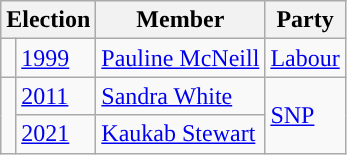<table class="wikitable">
<tr>
<th colspan="2">Election</th>
<th>Member</th>
<th>Party</th>
</tr>
<tr>
<td style="background-color: "></td>
<td><a href='#'>1999</a></td>
<td><a href='#'>Pauline McNeill</a></td>
<td><a href='#'>Labour</a></td>
</tr>
<tr>
<td rowspan=2 style="background-color: "></td>
<td><a href='#'>2011</a></td>
<td><a href='#'>Sandra White</a></td>
<td rowspan=2><a href='#'>SNP</a></td>
</tr>
<tr>
<td><a href='#'>2021</a></td>
<td><a href='#'>Kaukab Stewart</a></td>
</tr>
</table>
